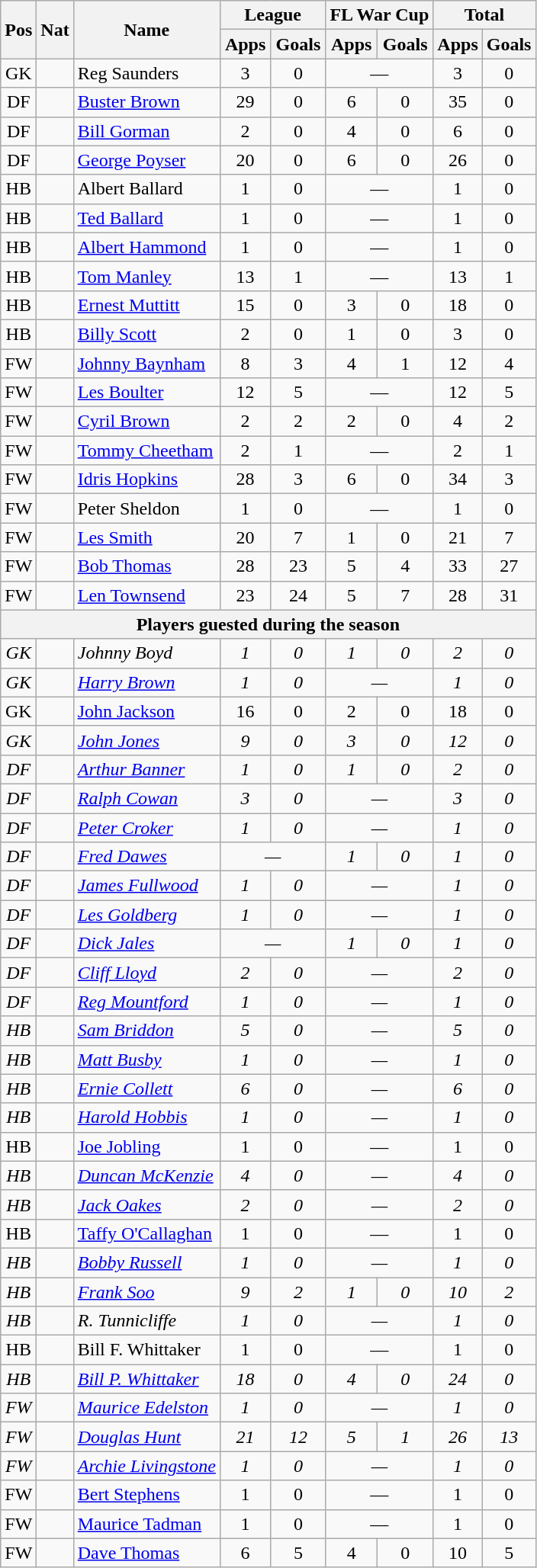<table class="wikitable" style="text-align:center">
<tr>
<th rowspan="2">Pos</th>
<th rowspan="2">Nat</th>
<th rowspan="2">Name</th>
<th colspan="2" style="width:85px;">League</th>
<th colspan="2">FL War Cup</th>
<th colspan="2">Total</th>
</tr>
<tr>
<th>Apps</th>
<th>Goals</th>
<th>Apps</th>
<th>Goals</th>
<th>Apps</th>
<th>Goals</th>
</tr>
<tr>
<td>GK</td>
<td></td>
<td style="text-align:left;">Reg Saunders</td>
<td>3</td>
<td>0</td>
<td colspan="2">—</td>
<td>3</td>
<td>0</td>
</tr>
<tr>
<td>DF</td>
<td></td>
<td style="text-align:left;"><a href='#'>Buster Brown</a></td>
<td>29</td>
<td>0</td>
<td>6</td>
<td>0</td>
<td>35</td>
<td>0</td>
</tr>
<tr>
<td>DF</td>
<td></td>
<td style="text-align:left;"><a href='#'>Bill Gorman</a></td>
<td>2</td>
<td>0</td>
<td>4</td>
<td>0</td>
<td>6</td>
<td>0</td>
</tr>
<tr>
<td>DF</td>
<td></td>
<td style="text-align:left;"><a href='#'>George Poyser</a></td>
<td>20</td>
<td>0</td>
<td>6</td>
<td>0</td>
<td>26</td>
<td>0</td>
</tr>
<tr>
<td>HB</td>
<td></td>
<td style="text-align:left;">Albert Ballard</td>
<td>1</td>
<td>0</td>
<td colspan="2">—</td>
<td>1</td>
<td>0</td>
</tr>
<tr>
<td>HB</td>
<td><em></em></td>
<td style="text-align:left;"><a href='#'>Ted Ballard</a></td>
<td>1</td>
<td>0</td>
<td colspan="2">—</td>
<td>1</td>
<td>0</td>
</tr>
<tr>
<td>HB</td>
<td><em></em></td>
<td style="text-align:left;"><a href='#'>Albert Hammond</a></td>
<td>1</td>
<td>0</td>
<td colspan="2">—</td>
<td>1</td>
<td>0</td>
</tr>
<tr>
<td>HB</td>
<td><em></em></td>
<td style="text-align:left;"><a href='#'>Tom Manley</a></td>
<td>13</td>
<td>1</td>
<td colspan="2">—</td>
<td>13</td>
<td>1</td>
</tr>
<tr>
<td>HB</td>
<td><em></em></td>
<td style="text-align:left;"><a href='#'>Ernest Muttitt</a></td>
<td>15</td>
<td>0</td>
<td>3</td>
<td>0</td>
<td>18</td>
<td>0</td>
</tr>
<tr>
<td>HB</td>
<td></td>
<td style="text-align:left;"><a href='#'>Billy Scott</a></td>
<td>2</td>
<td>0</td>
<td>1</td>
<td>0</td>
<td>3</td>
<td>0</td>
</tr>
<tr>
<td>FW</td>
<td></td>
<td style="text-align:left;"><a href='#'>Johnny Baynham</a></td>
<td>8</td>
<td>3</td>
<td>4</td>
<td>1</td>
<td>12</td>
<td>4</td>
</tr>
<tr>
<td>FW</td>
<td></td>
<td style="text-align:left;"><a href='#'>Les Boulter</a></td>
<td>12</td>
<td>5</td>
<td colspan="2">—</td>
<td>12</td>
<td>5</td>
</tr>
<tr>
<td>FW</td>
<td><em></em></td>
<td style="text-align:left;"><a href='#'>Cyril Brown</a></td>
<td>2</td>
<td>2</td>
<td>2</td>
<td>0</td>
<td>4</td>
<td>2</td>
</tr>
<tr>
<td>FW</td>
<td><em></em></td>
<td style="text-align:left;"><a href='#'>Tommy Cheetham</a></td>
<td>2</td>
<td>1</td>
<td colspan="2">—</td>
<td>2</td>
<td>1</td>
</tr>
<tr>
<td>FW</td>
<td></td>
<td style="text-align:left;"><a href='#'>Idris Hopkins</a></td>
<td>28</td>
<td>3</td>
<td>6</td>
<td>0</td>
<td>34</td>
<td>3</td>
</tr>
<tr>
<td>FW</td>
<td><em></em></td>
<td style="text-align:left;">Peter Sheldon</td>
<td>1</td>
<td>0</td>
<td colspan="2">—</td>
<td>1</td>
<td>0</td>
</tr>
<tr>
<td>FW</td>
<td><em></em></td>
<td style="text-align:left;"><a href='#'>Les Smith</a></td>
<td>20</td>
<td>7</td>
<td>1</td>
<td>0</td>
<td>21</td>
<td>7</td>
</tr>
<tr>
<td>FW</td>
<td><em></em></td>
<td style="text-align:left;"><a href='#'>Bob Thomas</a></td>
<td>28</td>
<td>23</td>
<td>5</td>
<td>4</td>
<td>33</td>
<td>27</td>
</tr>
<tr>
<td>FW</td>
<td><em></em></td>
<td style="text-align:left;"><a href='#'>Len Townsend</a></td>
<td>23</td>
<td>24</td>
<td>5</td>
<td>7</td>
<td>28</td>
<td>31</td>
</tr>
<tr>
<th colspan="9">Players guested during the season</th>
</tr>
<tr>
<td><em>GK</em></td>
<td><em></em></td>
<td style="text-align:left;"><em>Johnny Boyd</em></td>
<td><em>1</em></td>
<td><em>0</em></td>
<td><em>1</em></td>
<td><em>0</em></td>
<td><em>2</em></td>
<td><em>0</em></td>
</tr>
<tr>
<td><em>GK</em></td>
<td><em></em></td>
<td style="text-align:left;"><a href='#'><em>Harry Brown</em></a></td>
<td><em>1</em></td>
<td><em>0</em></td>
<td colspan="2"><em>—</em></td>
<td><em>1</em></td>
<td><em>0</em></td>
</tr>
<tr>
<td>GK</td>
<td></td>
<td style="text-align:left;"><a href='#'>John Jackson</a></td>
<td>16</td>
<td>0</td>
<td>2</td>
<td>0</td>
<td>18</td>
<td>0</td>
</tr>
<tr>
<td><em>GK</em></td>
<td><em></em></td>
<td style="text-align:left;"><a href='#'><em>John Jones</em></a></td>
<td><em>9</em></td>
<td><em>0</em></td>
<td><em>3</em></td>
<td><em>0</em></td>
<td><em>12</em></td>
<td><em>0</em></td>
</tr>
<tr>
<td><em>DF</em></td>
<td><em></em></td>
<td style="text-align:left;"><em><a href='#'>Arthur Banner</a></em></td>
<td><em>1</em></td>
<td><em>0</em></td>
<td><em>1</em></td>
<td><em>0</em></td>
<td><em>2</em></td>
<td><em>0</em></td>
</tr>
<tr>
<td><em>DF</em></td>
<td><em></em></td>
<td style="text-align:left;"><a href='#'><em>Ralph Cowan</em></a></td>
<td><em>3</em></td>
<td><em>0</em></td>
<td colspan="2"><em>—</em></td>
<td><em>3</em></td>
<td><em>0</em></td>
</tr>
<tr>
<td><em>DF</em></td>
<td><em></em></td>
<td style="text-align:left;"><em><a href='#'>Peter Croker</a></em></td>
<td><em>1</em></td>
<td><em>0</em></td>
<td colspan="2"><em>—</em></td>
<td><em>1</em></td>
<td><em>0</em></td>
</tr>
<tr>
<td><em>DF</em></td>
<td><em></em></td>
<td style="text-align:left;"><em><a href='#'>Fred Dawes</a></em></td>
<td colspan="2"><em>—</em></td>
<td><em>1</em></td>
<td><em>0</em></td>
<td><em>1</em></td>
<td><em>0</em></td>
</tr>
<tr>
<td><em>DF</em></td>
<td><em></em></td>
<td style="text-align:left;"><em><a href='#'>James Fullwood</a></em></td>
<td><em>1</em></td>
<td><em>0</em></td>
<td colspan="2"><em>—</em></td>
<td><em>1</em></td>
<td><em>0</em></td>
</tr>
<tr>
<td><em>DF</em></td>
<td><em></em></td>
<td style="text-align:left;"><em><a href='#'>Les Goldberg</a></em></td>
<td><em>1</em></td>
<td><em>0</em></td>
<td colspan="2"><em>—</em></td>
<td><em>1</em></td>
<td><em>0</em></td>
</tr>
<tr>
<td><em>DF</em></td>
<td><em></em></td>
<td style="text-align:left;"><em><a href='#'>Dick Jales</a></em></td>
<td colspan="2"><em>—</em></td>
<td><em>1</em></td>
<td><em>0</em></td>
<td><em>1</em></td>
<td><em>0</em></td>
</tr>
<tr>
<td><em>DF</em></td>
<td><em></em></td>
<td style="text-align:left;"><em><a href='#'>Cliff Lloyd</a></em></td>
<td><em>2</em></td>
<td><em>0</em></td>
<td colspan="2"><em>—</em></td>
<td><em>2</em></td>
<td><em>0</em></td>
</tr>
<tr>
<td><em>DF</em></td>
<td><em></em></td>
<td style="text-align:left;"><em><a href='#'>Reg Mountford</a></em></td>
<td><em>1</em></td>
<td><em>0</em></td>
<td colspan="2"><em>—</em></td>
<td><em>1</em></td>
<td><em>0</em></td>
</tr>
<tr>
<td><em>HB</em></td>
<td><em></em></td>
<td style="text-align:left;"><em><a href='#'>Sam Briddon</a></em></td>
<td><em>5</em></td>
<td><em>0</em></td>
<td colspan="2"><em>—</em></td>
<td><em>5</em></td>
<td><em>0</em></td>
</tr>
<tr>
<td><em>HB</em></td>
<td><em></em></td>
<td style="text-align:left;"><em><a href='#'>Matt Busby</a></em></td>
<td><em>1</em></td>
<td><em>0</em></td>
<td colspan="2"><em>—</em></td>
<td><em>1</em></td>
<td><em>0</em></td>
</tr>
<tr>
<td><em>HB</em></td>
<td><em></em></td>
<td style="text-align:left;"><a href='#'><em>Ernie Collett</em></a></td>
<td><em>6</em></td>
<td><em>0</em></td>
<td colspan="2"><em>—</em></td>
<td><em>6</em></td>
<td><em>0</em></td>
</tr>
<tr>
<td><em>HB</em></td>
<td><em></em></td>
<td style="text-align:left;"><em><a href='#'>Harold Hobbis</a></em></td>
<td><em>1</em></td>
<td><em>0</em></td>
<td colspan="2"><em>—</em></td>
<td><em>1</em></td>
<td><em>0</em></td>
</tr>
<tr>
<td>HB</td>
<td></td>
<td style="text-align:left;"><a href='#'>Joe Jobling</a></td>
<td>1</td>
<td>0</td>
<td colspan="2">—</td>
<td>1</td>
<td>0</td>
</tr>
<tr>
<td><em>HB</em></td>
<td><em></em></td>
<td style="text-align:left;"><a href='#'><em>Duncan McKenzie</em></a></td>
<td><em>4</em></td>
<td><em>0</em></td>
<td colspan="2"><em>—</em></td>
<td><em>4</em></td>
<td><em>0</em></td>
</tr>
<tr>
<td><em>HB</em></td>
<td><em></em></td>
<td style="text-align:left;"><em><a href='#'>Jack Oakes</a></em></td>
<td><em>2</em></td>
<td><em>0</em></td>
<td colspan="2"><em>—</em></td>
<td><em>2</em></td>
<td><em>0</em></td>
</tr>
<tr>
<td>HB</td>
<td></td>
<td style="text-align:left;"><a href='#'>Taffy O'Callaghan</a></td>
<td>1</td>
<td>0</td>
<td colspan="2">—</td>
<td>1</td>
<td>0</td>
</tr>
<tr>
<td><em>HB</em></td>
<td><em></em></td>
<td style="text-align:left;"><a href='#'><em>Bobby Russell</em></a></td>
<td><em>1</em></td>
<td><em>0</em></td>
<td colspan="2"><em>—</em></td>
<td><em>1</em></td>
<td><em>0</em></td>
</tr>
<tr>
<td><em>HB</em></td>
<td><em></em></td>
<td style="text-align:left;"><em><a href='#'>Frank Soo</a></em></td>
<td><em>9</em></td>
<td><em>2</em></td>
<td><em>1</em></td>
<td><em>0</em></td>
<td><em>10</em></td>
<td><em>2</em></td>
</tr>
<tr>
<td><em>HB</em></td>
<td><em></em></td>
<td style="text-align:left;"><em>R. Tunnicliffe</em></td>
<td><em>1</em></td>
<td><em>0</em></td>
<td colspan="2"><em>—</em></td>
<td><em>1</em></td>
<td><em>0</em></td>
</tr>
<tr>
<td>HB</td>
<td></td>
<td style="text-align:left;">Bill F. Whittaker</td>
<td>1</td>
<td>0</td>
<td colspan="2">—</td>
<td>1</td>
<td>0</td>
</tr>
<tr>
<td><em>HB</em></td>
<td><em></em></td>
<td style="text-align:left;"><a href='#'><em>Bill P. Whittaker</em></a></td>
<td><em>18</em></td>
<td><em>0</em></td>
<td><em>4</em></td>
<td><em>0</em></td>
<td><em>24</em></td>
<td><em>0</em></td>
</tr>
<tr>
<td><em>FW</em></td>
<td><em></em></td>
<td style="text-align:left;"><em><a href='#'>Maurice Edelston</a></em></td>
<td><em>1</em></td>
<td><em>0</em></td>
<td colspan="2"><em>—</em></td>
<td><em>1</em></td>
<td><em>0</em></td>
</tr>
<tr>
<td><em>FW</em></td>
<td><em></em></td>
<td style="text-align:left;"><em><a href='#'>Douglas Hunt</a></em></td>
<td><em>21</em></td>
<td><em>12</em></td>
<td><em>5</em></td>
<td><em>1</em></td>
<td><em>26</em></td>
<td><em>13</em></td>
</tr>
<tr>
<td><em>FW</em></td>
<td><em></em></td>
<td style="text-align:left;"><a href='#'><em>Archie Livingstone</em></a></td>
<td><em>1</em></td>
<td><em>0</em></td>
<td colspan="2"><em>—</em></td>
<td><em>1</em></td>
<td><em>0</em></td>
</tr>
<tr>
<td>FW</td>
<td></td>
<td style="text-align:left;"><a href='#'>Bert Stephens</a></td>
<td>1</td>
<td>0</td>
<td colspan="2">—</td>
<td>1</td>
<td>0</td>
</tr>
<tr>
<td>FW</td>
<td></td>
<td style="text-align:left;"><a href='#'>Maurice Tadman</a></td>
<td>1</td>
<td>0</td>
<td colspan="2">—</td>
<td>1</td>
<td>0</td>
</tr>
<tr>
<td>FW</td>
<td></td>
<td style="text-align:left;"><a href='#'>Dave Thomas</a></td>
<td>6</td>
<td>5</td>
<td>4</td>
<td>0</td>
<td>10</td>
<td>5</td>
</tr>
</table>
